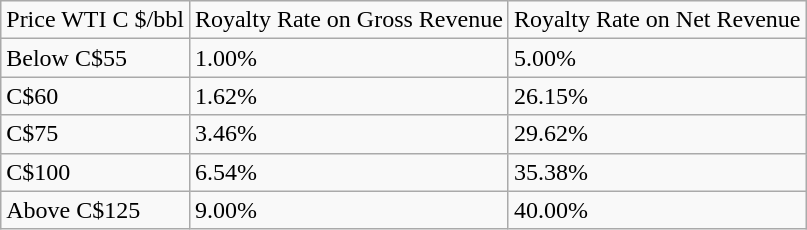<table class="wikitable">
<tr>
<td>Price WTI C $/bbl</td>
<td>Royalty Rate on Gross Revenue</td>
<td>Royalty Rate on Net Revenue</td>
</tr>
<tr>
<td>Below C$55</td>
<td>1.00%</td>
<td>5.00%</td>
</tr>
<tr>
<td>C$60</td>
<td>1.62%</td>
<td>26.15%</td>
</tr>
<tr>
<td>C$75</td>
<td>3.46%</td>
<td>29.62%</td>
</tr>
<tr>
<td>C$100</td>
<td>6.54%</td>
<td>35.38%</td>
</tr>
<tr>
<td>Above C$125</td>
<td>9.00%</td>
<td>40.00%</td>
</tr>
</table>
